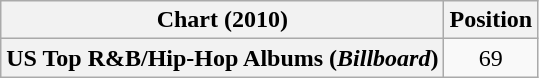<table class="wikitable plainrowheaders" style="text-align:center">
<tr>
<th scope="col">Chart (2010)</th>
<th scope="col">Position</th>
</tr>
<tr>
<th scope="row">US Top R&B/Hip-Hop Albums (<em>Billboard</em>)</th>
<td>69</td>
</tr>
</table>
